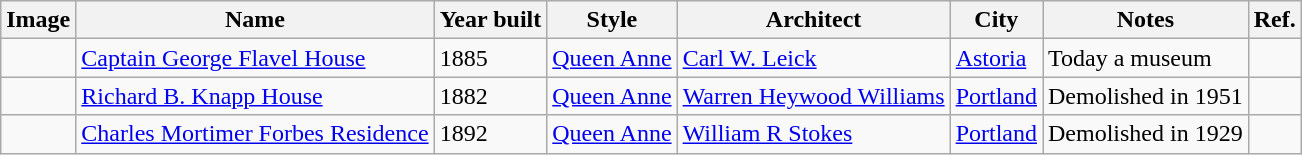<table class="wikitable sortable">
<tr>
<th>Image</th>
<th>Name</th>
<th>Year built</th>
<th>Style</th>
<th>Architect</th>
<th>City</th>
<th>Notes</th>
<th>Ref.</th>
</tr>
<tr>
<td></td>
<td><a href='#'>Captain George Flavel House</a></td>
<td>1885</td>
<td><a href='#'>Queen Anne</a></td>
<td><a href='#'>Carl W. Leick</a></td>
<td><a href='#'>Astoria</a></td>
<td>Today a museum</td>
<td></td>
</tr>
<tr>
<td></td>
<td><a href='#'>Richard B. Knapp House</a></td>
<td>1882</td>
<td><a href='#'>Queen Anne</a></td>
<td><a href='#'>Warren Heywood Williams</a></td>
<td><a href='#'>Portland</a></td>
<td>Demolished in 1951</td>
<td></td>
</tr>
<tr>
<td></td>
<td><a href='#'>Charles Mortimer Forbes Residence</a></td>
<td>1892</td>
<td><a href='#'>Queen Anne</a></td>
<td><a href='#'>William R Stokes</a></td>
<td><a href='#'>Portland</a></td>
<td>Demolished in 1929</td>
<td></td>
</tr>
</table>
